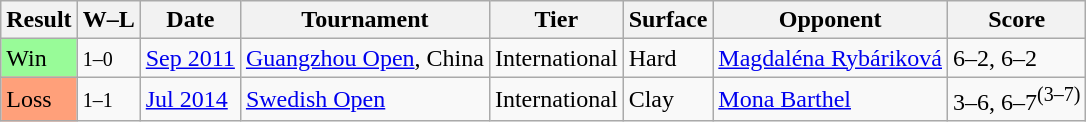<table class="sortable wikitable">
<tr>
<th>Result</th>
<th class="unsortable">W–L</th>
<th>Date</th>
<th>Tournament</th>
<th>Tier</th>
<th>Surface</th>
<th>Opponent</th>
<th class="unsortable">Score</th>
</tr>
<tr>
<td style="background:#98fb98;">Win</td>
<td><small>1–0</small></td>
<td><a href='#'>Sep 2011</a></td>
<td><a href='#'>Guangzhou Open</a>, China</td>
<td>International</td>
<td>Hard</td>
<td> <a href='#'>Magdaléna Rybáriková</a></td>
<td>6–2, 6–2</td>
</tr>
<tr>
<td style="background:#ffa07a;">Loss</td>
<td><small>1–1</small></td>
<td><a href='#'>Jul 2014</a></td>
<td><a href='#'>Swedish Open</a></td>
<td>International</td>
<td>Clay</td>
<td> <a href='#'>Mona Barthel</a></td>
<td>3–6, 6–7<sup>(3–7)</sup></td>
</tr>
</table>
